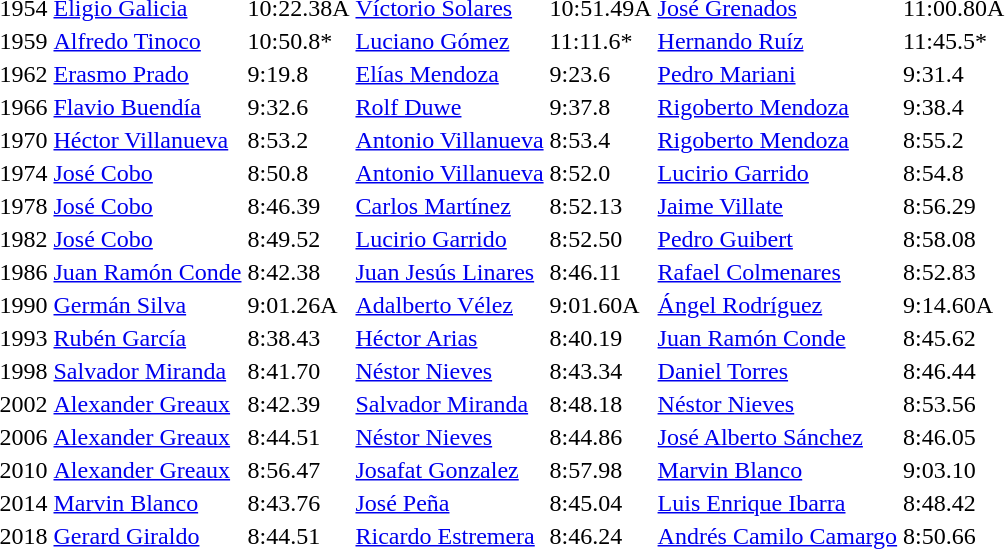<table>
<tr>
<td>1954</td>
<td><a href='#'>Eligio Galicia</a><br> </td>
<td>10:22.38A</td>
<td><a href='#'>Víctorio Solares</a><br> </td>
<td>10:51.49A</td>
<td><a href='#'>José Grenados</a><br> </td>
<td>11:00.80A</td>
</tr>
<tr>
<td>1959</td>
<td><a href='#'>Alfredo Tinoco</a><br> </td>
<td>10:50.8*</td>
<td><a href='#'>Luciano Gómez</a><br> </td>
<td>11:11.6*</td>
<td><a href='#'>Hernando Ruíz</a><br> </td>
<td>11:45.5*</td>
</tr>
<tr>
<td>1962</td>
<td><a href='#'>Erasmo Prado</a><br> </td>
<td>9:19.8</td>
<td><a href='#'>Elías Mendoza</a><br> </td>
<td>9:23.6</td>
<td><a href='#'>Pedro Mariani</a><br> </td>
<td>9:31.4</td>
</tr>
<tr>
<td>1966</td>
<td><a href='#'>Flavio Buendía</a><br> </td>
<td>9:32.6</td>
<td><a href='#'>Rolf Duwe</a><br> </td>
<td>9:37.8</td>
<td><a href='#'>Rigoberto Mendoza</a><br> </td>
<td>9:38.4</td>
</tr>
<tr>
<td>1970</td>
<td><a href='#'>Héctor Villanueva</a><br> </td>
<td>8:53.2</td>
<td><a href='#'>Antonio Villanueva</a><br> </td>
<td>8:53.4</td>
<td><a href='#'>Rigoberto Mendoza</a><br> </td>
<td>8:55.2</td>
</tr>
<tr>
<td>1974</td>
<td><a href='#'>José Cobo</a><br> </td>
<td>8:50.8</td>
<td><a href='#'>Antonio Villanueva</a><br> </td>
<td>8:52.0</td>
<td><a href='#'>Lucirio Garrido</a><br> </td>
<td>8:54.8</td>
</tr>
<tr>
<td>1978</td>
<td><a href='#'>José Cobo</a><br> </td>
<td>8:46.39</td>
<td><a href='#'>Carlos Martínez</a><br> </td>
<td>8:52.13</td>
<td><a href='#'>Jaime Villate</a><br> </td>
<td>8:56.29</td>
</tr>
<tr>
<td>1982</td>
<td><a href='#'>José Cobo</a><br> </td>
<td>8:49.52</td>
<td><a href='#'>Lucirio Garrido</a><br> </td>
<td>8:52.50</td>
<td><a href='#'>Pedro Guibert</a><br> </td>
<td>8:58.08</td>
</tr>
<tr>
<td>1986</td>
<td><a href='#'>Juan Ramón Conde</a><br> </td>
<td>8:42.38</td>
<td><a href='#'>Juan Jesús Linares</a><br> </td>
<td>8:46.11</td>
<td><a href='#'>Rafael Colmenares</a><br> </td>
<td>8:52.83</td>
</tr>
<tr>
<td>1990</td>
<td><a href='#'>Germán Silva</a><br> </td>
<td>9:01.26A</td>
<td><a href='#'>Adalberto Vélez</a><br> </td>
<td>9:01.60A</td>
<td><a href='#'>Ángel Rodríguez</a><br> </td>
<td>9:14.60A</td>
</tr>
<tr>
<td>1993</td>
<td><a href='#'>Rubén García</a><br> </td>
<td>8:38.43</td>
<td><a href='#'>Héctor Arias</a><br> </td>
<td>8:40.19</td>
<td><a href='#'>Juan Ramón Conde</a><br> </td>
<td>8:45.62</td>
</tr>
<tr>
<td>1998</td>
<td><a href='#'>Salvador Miranda</a><br> </td>
<td>8:41.70</td>
<td><a href='#'>Néstor Nieves</a><br> </td>
<td>8:43.34</td>
<td><a href='#'>Daniel Torres</a><br> </td>
<td>8:46.44</td>
</tr>
<tr>
<td>2002</td>
<td><a href='#'>Alexander Greaux</a><br> </td>
<td>8:42.39</td>
<td><a href='#'>Salvador Miranda</a><br> </td>
<td>8:48.18</td>
<td><a href='#'>Néstor Nieves</a><br> </td>
<td>8:53.56</td>
</tr>
<tr>
<td>2006</td>
<td><a href='#'>Alexander Greaux</a><br></td>
<td>8:44.51</td>
<td><a href='#'>Néstor Nieves</a><br></td>
<td>8:44.86</td>
<td><a href='#'>José Alberto Sánchez</a><br></td>
<td>8:46.05</td>
</tr>
<tr>
<td>2010</td>
<td><a href='#'>Alexander Greaux</a><br></td>
<td>8:56.47</td>
<td><a href='#'>Josafat Gonzalez</a><br></td>
<td>8:57.98</td>
<td><a href='#'>Marvin Blanco</a><br></td>
<td>9:03.10</td>
</tr>
<tr>
<td>2014</td>
<td><a href='#'>Marvin Blanco</a><br></td>
<td>8:43.76</td>
<td><a href='#'>José Peña</a><br></td>
<td>8:45.04</td>
<td><a href='#'>Luis Enrique Ibarra</a><br></td>
<td>8:48.42</td>
</tr>
<tr>
<td>2018</td>
<td><a href='#'>Gerard Giraldo</a><br></td>
<td>8:44.51 </td>
<td><a href='#'>Ricardo Estremera</a><br></td>
<td>8:46.24 </td>
<td><a href='#'>Andrés Camilo Camargo</a><br></td>
<td>8:50.66</td>
</tr>
</table>
